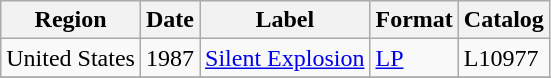<table class="wikitable">
<tr>
<th>Region</th>
<th>Date</th>
<th>Label</th>
<th>Format</th>
<th>Catalog</th>
</tr>
<tr>
<td>United States</td>
<td>1987</td>
<td><a href='#'>Silent Explosion</a></td>
<td><a href='#'>LP</a></td>
<td>L10977</td>
</tr>
<tr>
</tr>
</table>
